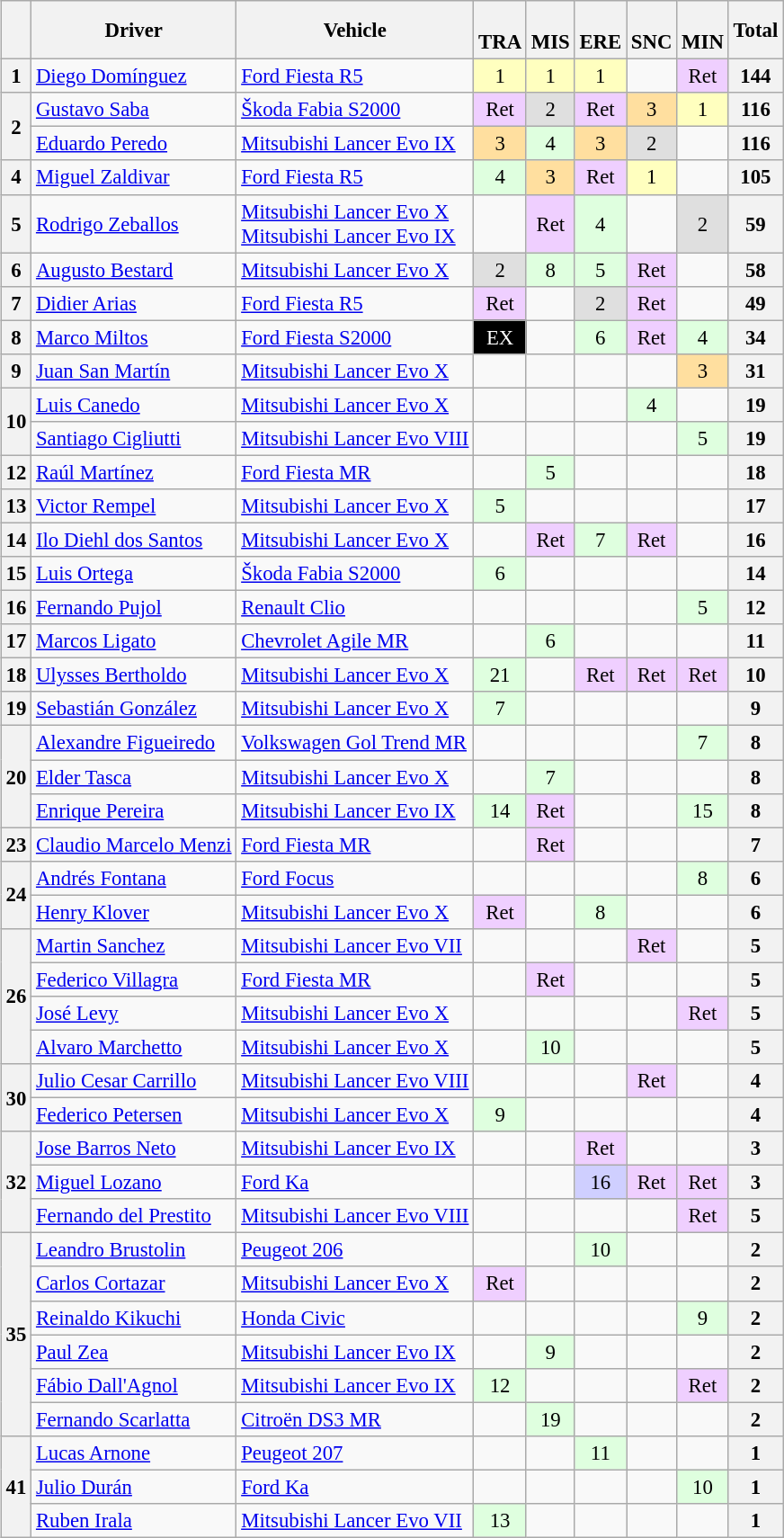<table>
<tr>
<td valign="top"><br><table class="wikitable" style="font-size: 95%; text-align: center;">
<tr>
<th></th>
<th>Driver</th>
<th>Vehicle</th>
<th><br>TRA</th>
<th><br>MIS</th>
<th><br>ERE</th>
<th><br>SNC</th>
<th><br>MIN</th>
<th>Total</th>
</tr>
<tr>
<th>1</th>
<td align=left> <a href='#'>Diego Domínguez</a></td>
<td align=left><a href='#'>Ford Fiesta R5</a></td>
<td style="background:#ffffbf;">1</td>
<td style="background:#ffffbf;">1</td>
<td style="background:#ffffbf;">1</td>
<td></td>
<td style="background:#efcfff;">Ret</td>
<th>144</th>
</tr>
<tr>
<th rowspan=2>2</th>
<td align=left> <a href='#'>Gustavo Saba</a></td>
<td align=left><a href='#'>Škoda Fabia S2000</a></td>
<td style="background:#efcfff;">Ret</td>
<td style="background:#dfdfdf;">2</td>
<td style="background:#efcfff;">Ret</td>
<td style="background:#ffdf9f;">3</td>
<td style="background:#ffffbf;">1</td>
<th>116</th>
</tr>
<tr>
<td align=left> <a href='#'>Eduardo Peredo</a></td>
<td align=left><a href='#'>Mitsubishi Lancer Evo IX</a></td>
<td style="background:#ffdf9f;">3</td>
<td style="background:#dfffdf;">4</td>
<td style="background:#ffdf9f;">3</td>
<td style="background:#dfdfdf;">2</td>
<td></td>
<th>116</th>
</tr>
<tr>
<th>4</th>
<td align=left> <a href='#'>Miguel Zaldivar</a></td>
<td align=left><a href='#'>Ford Fiesta R5</a></td>
<td style="background:#dfffdf;">4</td>
<td style="background:#ffdf9f;">3</td>
<td style="background:#efcfff;">Ret</td>
<td style="background:#ffffbf;">1</td>
<td></td>
<th>105</th>
</tr>
<tr>
<th>5</th>
<td align=left> <a href='#'>Rodrigo Zeballos</a></td>
<td align=left><a href='#'>Mitsubishi Lancer Evo X</a><br><a href='#'>Mitsubishi Lancer Evo IX</a></td>
<td></td>
<td style="background:#efcfff;">Ret</td>
<td style="background:#dfffdf;">4</td>
<td></td>
<td style="background:#dfdfdf;">2</td>
<th>59</th>
</tr>
<tr>
<th>6</th>
<td align=left> <a href='#'>Augusto Bestard</a></td>
<td align=left><a href='#'>Mitsubishi Lancer Evo X</a></td>
<td style="background:#dfdfdf;">2</td>
<td style="background:#dfffdf;">8</td>
<td style="background:#dfffdf;">5</td>
<td style="background:#efcfff;">Ret</td>
<td></td>
<th>58</th>
</tr>
<tr>
<th>7</th>
<td align=left> <a href='#'>Didier Arias</a></td>
<td align=left><a href='#'>Ford Fiesta R5</a></td>
<td style="background:#efcfff;">Ret</td>
<td></td>
<td style="background:#dfdfdf;">2</td>
<td style="background:#efcfff;">Ret</td>
<td></td>
<th>49</th>
</tr>
<tr>
<th>8</th>
<td align=left> <a href='#'>Marco Miltos</a></td>
<td align=left><a href='#'>Ford Fiesta S2000</a></td>
<td style="background:#000000; color:white;">EX</td>
<td></td>
<td style="background:#dfffdf;">6</td>
<td style="background:#efcfff;">Ret</td>
<td style="background:#dfffdf;">4</td>
<th>34</th>
</tr>
<tr>
<th>9</th>
<td align=left> <a href='#'>Juan San Martín</a></td>
<td align=left><a href='#'>Mitsubishi Lancer Evo X</a></td>
<td></td>
<td></td>
<td></td>
<td></td>
<td style="background:#ffdf9f;">3</td>
<th>31</th>
</tr>
<tr>
<th rowspan=2>10</th>
<td align=left> <a href='#'>Luis Canedo</a></td>
<td align=left><a href='#'>Mitsubishi Lancer Evo X</a></td>
<td></td>
<td></td>
<td></td>
<td style="background:#dfffdf;">4</td>
<td></td>
<th>19</th>
</tr>
<tr>
<td align=left> <a href='#'>Santiago Cigliutti</a></td>
<td align=left><a href='#'>Mitsubishi Lancer Evo VIII</a></td>
<td></td>
<td></td>
<td></td>
<td></td>
<td style="background:#dfffdf;">5</td>
<th>19</th>
</tr>
<tr>
<th>12</th>
<td align=left> <a href='#'>Raúl Martínez</a></td>
<td align=left><a href='#'>Ford Fiesta MR</a></td>
<td></td>
<td style="background:#dfffdf;">5</td>
<td></td>
<td></td>
<td></td>
<th>18</th>
</tr>
<tr>
<th>13</th>
<td align=left> <a href='#'>Victor Rempel</a></td>
<td align=left><a href='#'>Mitsubishi Lancer Evo X</a></td>
<td style="background:#dfffdf;">5</td>
<td></td>
<td></td>
<td></td>
<td></td>
<th>17</th>
</tr>
<tr>
<th>14</th>
<td align=left> <a href='#'>Ilo Diehl dos Santos</a></td>
<td align=left><a href='#'>Mitsubishi Lancer Evo X</a></td>
<td></td>
<td style="background:#efcfff;">Ret</td>
<td style="background:#dfffdf;">7</td>
<td style="background:#efcfff;">Ret</td>
<td></td>
<th>16</th>
</tr>
<tr>
<th>15</th>
<td align=left> <a href='#'>Luis Ortega</a></td>
<td align=left><a href='#'>Škoda Fabia S2000</a></td>
<td style="background:#dfffdf;">6</td>
<td></td>
<td></td>
<td></td>
<td></td>
<th>14</th>
</tr>
<tr>
<th>16</th>
<td align=left> <a href='#'>Fernando Pujol</a></td>
<td align=left><a href='#'>Renault Clio</a></td>
<td></td>
<td></td>
<td></td>
<td></td>
<td style="background:#dfffdf;">5</td>
<th>12</th>
</tr>
<tr>
<th>17</th>
<td align=left> <a href='#'>Marcos Ligato</a></td>
<td align=left><a href='#'>Chevrolet Agile MR</a></td>
<td></td>
<td style="background:#dfffdf;">6</td>
<td></td>
<td></td>
<td></td>
<th>11</th>
</tr>
<tr>
<th>18</th>
<td align=left> <a href='#'>Ulysses Bertholdo</a></td>
<td align=left><a href='#'>Mitsubishi Lancer Evo X</a></td>
<td style="background:#dfffdf;">21</td>
<td></td>
<td style="background:#efcfff;">Ret</td>
<td style="background:#efcfff;">Ret</td>
<td style="background:#efcfff;">Ret</td>
<th>10</th>
</tr>
<tr>
<th>19</th>
<td align=left> <a href='#'>Sebastián González</a></td>
<td align=left><a href='#'>Mitsubishi Lancer Evo X</a></td>
<td style="background:#dfffdf;">7</td>
<td></td>
<td></td>
<td></td>
<td></td>
<th>9</th>
</tr>
<tr>
<th rowspan=3>20</th>
<td align=left> <a href='#'>Alexandre Figueiredo</a></td>
<td align=left><a href='#'>Volkswagen Gol Trend MR</a></td>
<td></td>
<td></td>
<td></td>
<td></td>
<td style="background:#dfffdf;">7</td>
<th>8</th>
</tr>
<tr>
<td align=left> <a href='#'>Elder Tasca</a></td>
<td align=left><a href='#'>Mitsubishi Lancer Evo X</a></td>
<td></td>
<td style="background:#dfffdf;">7</td>
<td></td>
<td></td>
<td></td>
<th>8</th>
</tr>
<tr>
<td align=left> <a href='#'>Enrique Pereira</a></td>
<td align=left><a href='#'>Mitsubishi Lancer Evo IX</a></td>
<td style="background:#dfffdf;">14</td>
<td style="background:#efcfff;">Ret</td>
<td></td>
<td></td>
<td style="background:#dfffdf;">15</td>
<th>8</th>
</tr>
<tr>
<th>23</th>
<td align=left> <a href='#'>Claudio Marcelo Menzi</a></td>
<td align=left><a href='#'>Ford Fiesta MR</a></td>
<td></td>
<td style="background:#efcfff;">Ret</td>
<td></td>
<td></td>
<td></td>
<th>7</th>
</tr>
<tr>
<th rowspan=2>24</th>
<td align=left> <a href='#'>Andrés Fontana</a></td>
<td align=left><a href='#'>Ford Focus</a></td>
<td></td>
<td></td>
<td></td>
<td></td>
<td style="background:#dfffdf;">8</td>
<th>6</th>
</tr>
<tr>
<td align=left> <a href='#'>Henry Klover</a></td>
<td align=left><a href='#'>Mitsubishi Lancer Evo X</a></td>
<td style="background:#efcfff;">Ret</td>
<td></td>
<td style="background:#dfffdf;">8</td>
<td></td>
<td></td>
<th>6</th>
</tr>
<tr>
<th rowspan=4>26</th>
<td align=left> <a href='#'>Martin Sanchez</a></td>
<td align=left><a href='#'>Mitsubishi Lancer Evo VII</a></td>
<td></td>
<td></td>
<td></td>
<td style="background:#efcfff;">Ret</td>
<td></td>
<th>5</th>
</tr>
<tr>
<td align=left> <a href='#'>Federico Villagra</a></td>
<td align=left><a href='#'>Ford Fiesta MR</a></td>
<td></td>
<td style="background:#efcfff;">Ret</td>
<td></td>
<td></td>
<td></td>
<th>5</th>
</tr>
<tr>
<td align=left> <a href='#'>José Levy</a></td>
<td align=left><a href='#'>Mitsubishi Lancer Evo X</a></td>
<td></td>
<td></td>
<td></td>
<td></td>
<td style="background:#efcfff;">Ret</td>
<th>5</th>
</tr>
<tr>
<td align=left> <a href='#'>Alvaro Marchetto</a></td>
<td align=left><a href='#'>Mitsubishi Lancer Evo X</a></td>
<td></td>
<td style="background:#dfffdf;">10</td>
<td></td>
<td></td>
<td></td>
<th>5</th>
</tr>
<tr>
<th rowspan=2>30</th>
<td align=left> <a href='#'>Julio Cesar Carrillo</a></td>
<td align=left><a href='#'>Mitsubishi Lancer Evo VIII</a></td>
<td></td>
<td></td>
<td></td>
<td style="background:#efcfff;">Ret</td>
<td></td>
<th>4</th>
</tr>
<tr>
<td align=left> <a href='#'>Federico Petersen</a></td>
<td align=left><a href='#'>Mitsubishi Lancer Evo X</a></td>
<td style="background:#dfffdf;">9</td>
<td></td>
<td></td>
<td></td>
<td></td>
<th>4</th>
</tr>
<tr>
<th rowspan=3>32</th>
<td align=left> <a href='#'>Jose Barros Neto</a></td>
<td align=left><a href='#'>Mitsubishi Lancer Evo IX</a></td>
<td></td>
<td></td>
<td style="background:#efcfff;">Ret</td>
<td></td>
<td></td>
<th>3</th>
</tr>
<tr>
<td align=left> <a href='#'>Miguel Lozano</a></td>
<td align=left><a href='#'>Ford Ka</a></td>
<td></td>
<td></td>
<td style="background:#cfcfff;">16</td>
<td style="background:#efcfff;">Ret</td>
<td style="background:#efcfff;">Ret</td>
<th>3</th>
</tr>
<tr>
<td align=left> <a href='#'>Fernando del Prestito</a></td>
<td align=left><a href='#'>Mitsubishi Lancer Evo VIII</a></td>
<td></td>
<td></td>
<td></td>
<td></td>
<td style="background:#efcfff;">Ret</td>
<th>5</th>
</tr>
<tr>
<th rowspan=6>35</th>
<td align=left> <a href='#'>Leandro Brustolin</a></td>
<td align=left><a href='#'>Peugeot 206</a></td>
<td></td>
<td></td>
<td style="background:#dfffdf;">10</td>
<td></td>
<td></td>
<th>2</th>
</tr>
<tr>
<td align=left> <a href='#'>Carlos Cortazar</a></td>
<td align=left><a href='#'>Mitsubishi Lancer Evo X</a></td>
<td style="background:#efcfff;">Ret</td>
<td></td>
<td></td>
<td></td>
<td></td>
<th>2</th>
</tr>
<tr>
<td align=left> <a href='#'>Reinaldo Kikuchi</a></td>
<td align=left><a href='#'>Honda Civic</a></td>
<td></td>
<td></td>
<td></td>
<td></td>
<td style="background:#dfffdf;">9</td>
<th>2</th>
</tr>
<tr>
<td align=left> <a href='#'>Paul Zea</a></td>
<td align=left><a href='#'>Mitsubishi Lancer Evo IX</a></td>
<td></td>
<td style="background:#dfffdf;">9</td>
<td></td>
<td></td>
<td></td>
<th>2</th>
</tr>
<tr>
<td align=left> <a href='#'>Fábio Dall'Agnol</a></td>
<td align=left><a href='#'>Mitsubishi Lancer Evo IX</a></td>
<td style="background:#dfffdf;">12</td>
<td></td>
<td></td>
<td></td>
<td style="background:#efcfff;">Ret</td>
<th>2</th>
</tr>
<tr>
<td align=left> <a href='#'>Fernando Scarlatta</a></td>
<td align=left><a href='#'>Citroën DS3 MR</a></td>
<td></td>
<td style="background:#dfffdf;">19</td>
<td></td>
<td></td>
<td></td>
<th>2</th>
</tr>
<tr>
<th rowspan=3>41</th>
<td align=left> <a href='#'>Lucas Arnone</a></td>
<td align=left><a href='#'>Peugeot 207</a></td>
<td></td>
<td></td>
<td style="background:#dfffdf;">11</td>
<td></td>
<td></td>
<th>1</th>
</tr>
<tr>
<td align=left> <a href='#'>Julio Durán</a></td>
<td align=left><a href='#'>Ford Ka</a></td>
<td></td>
<td></td>
<td></td>
<td></td>
<td style="background:#dfffdf;">10</td>
<th>1</th>
</tr>
<tr>
<td align=left> <a href='#'>Ruben Irala</a></td>
<td align=left><a href='#'>Mitsubishi Lancer Evo VII</a></td>
<td style="background:#dfffdf;">13</td>
<td></td>
<td></td>
<td></td>
<td></td>
<th>1</th>
</tr>
</table>
</td>
<td valign=top><br></td>
</tr>
</table>
